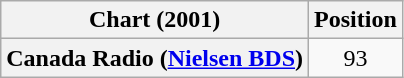<table class="wikitable plainrowheaders" style="text-align:center">
<tr>
<th>Chart (2001)</th>
<th>Position</th>
</tr>
<tr>
<th scope="row">Canada Radio (<a href='#'>Nielsen BDS</a>)</th>
<td>93</td>
</tr>
</table>
